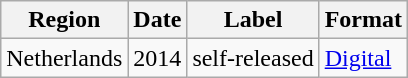<table class="wikitable">
<tr>
<th>Region</th>
<th>Date</th>
<th>Label</th>
<th>Format</th>
</tr>
<tr>
<td>Netherlands</td>
<td>2014</td>
<td>self-released</td>
<td><a href='#'>Digital</a></td>
</tr>
</table>
